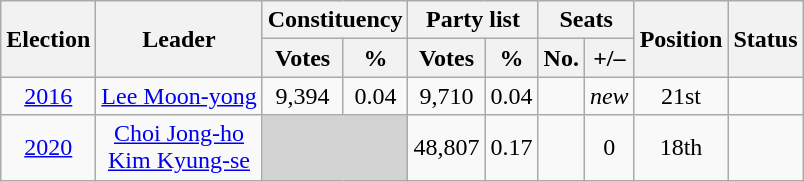<table class="wikitable" style="text-align:center">
<tr>
<th rowspan="2">Election</th>
<th rowspan="2">Leader</th>
<th colspan="2">Constituency</th>
<th colspan="2">Party list</th>
<th colspan="2">Seats</th>
<th rowspan="2">Position</th>
<th rowspan="2">Status</th>
</tr>
<tr>
<th>Votes</th>
<th>%</th>
<th>Votes</th>
<th>%</th>
<th>No.</th>
<th>+/–</th>
</tr>
<tr>
<td><a href='#'>2016</a></td>
<td><a href='#'>Lee Moon-yong</a></td>
<td>9,394</td>
<td>0.04</td>
<td>9,710</td>
<td>0.04</td>
<td></td>
<td><em>new</em></td>
<td>21st</td>
<td></td>
</tr>
<tr>
<td><a href='#'>2020</a></td>
<td><a href='#'>Choi Jong-ho</a><br><a href='#'>Kim Kyung-se</a></td>
<td colspan=2 bgcolor="lightgrey"></td>
<td>48,807</td>
<td>0.17</td>
<td></td>
<td> 0</td>
<td>18th</td>
<td></td>
</tr>
</table>
